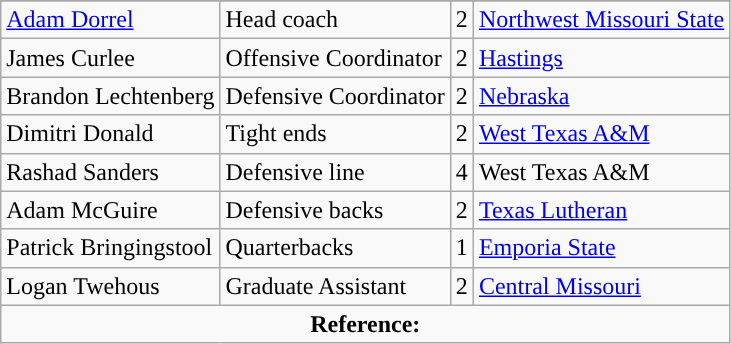<table class="wikitable" style="font-size:100%;">
<tr>
</tr>
<tr>
<td><a href='#'>Adam Dorrel</a></td>
<td>Head coach</td>
<td align=center>2</td>
<td><a href='#'>Northwest Missouri State</a></td>
</tr>
<tr>
<td>James Curlee</td>
<td>Offensive Coordinator</td>
<td align=center>2</td>
<td><a href='#'>Hastings</a></td>
</tr>
<tr>
<td>Brandon Lechtenberg</td>
<td>Defensive Coordinator</td>
<td align=center>2</td>
<td><a href='#'>Nebraska</a></td>
</tr>
<tr>
<td>Dimitri Donald</td>
<td>Tight ends</td>
<td align=center>2</td>
<td><a href='#'>West Texas A&M</a></td>
</tr>
<tr>
<td>Rashad Sanders</td>
<td>Defensive line</td>
<td align=center>4</td>
<td>West Texas A&M</td>
</tr>
<tr>
<td>Adam McGuire</td>
<td>Defensive backs</td>
<td align=center>2</td>
<td><a href='#'>Texas Lutheran</a></td>
</tr>
<tr>
<td>Patrick Bringingstool</td>
<td>Quarterbacks</td>
<td align=center>1</td>
<td><a href='#'>Emporia State</a></td>
</tr>
<tr>
<td>Logan Twehous</td>
<td>Graduate Assistant</td>
<td align=center>2</td>
<td><a href='#'>Central Missouri</a></td>
</tr>
<tr align="center">
<td colspan=4><strong>Reference:</strong></td>
</tr>
</table>
